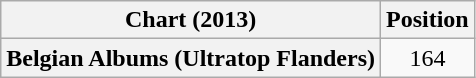<table class="wikitable plainrowheaders" style="text-align:center">
<tr>
<th scope="col">Chart (2013)</th>
<th scope="col">Position</th>
</tr>
<tr>
<th scope="row">Belgian Albums (Ultratop Flanders)</th>
<td>164</td>
</tr>
</table>
